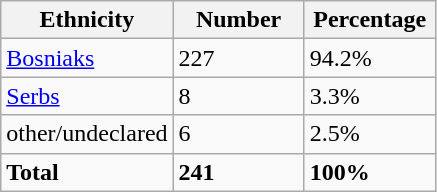<table class="wikitable">
<tr>
<th width="100px">Ethnicity</th>
<th width="80px">Number</th>
<th width="80px">Percentage</th>
</tr>
<tr>
<td><a href='#'>Bosniaks</a></td>
<td>227</td>
<td>94.2%</td>
</tr>
<tr>
<td><a href='#'>Serbs</a></td>
<td>8</td>
<td>3.3%</td>
</tr>
<tr>
<td>other/undeclared</td>
<td>6</td>
<td>2.5%</td>
</tr>
<tr>
<td><strong>Total</strong></td>
<td><strong>241</strong></td>
<td><strong>100%</strong></td>
</tr>
</table>
